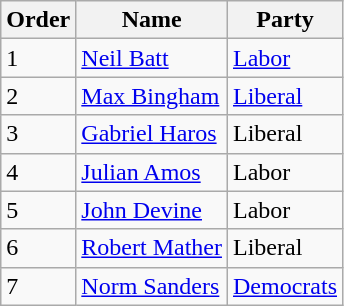<table class="wikitable">
<tr>
<th>Order</th>
<th>Name</th>
<th>Party</th>
</tr>
<tr>
<td>1</td>
<td><a href='#'>Neil Batt</a></td>
<td><a href='#'>Labor</a></td>
</tr>
<tr>
<td>2</td>
<td><a href='#'>Max Bingham</a></td>
<td><a href='#'>Liberal</a></td>
</tr>
<tr>
<td>3</td>
<td><a href='#'>Gabriel Haros</a></td>
<td>Liberal</td>
</tr>
<tr>
<td>4</td>
<td><a href='#'>Julian Amos</a></td>
<td>Labor</td>
</tr>
<tr>
<td>5</td>
<td><a href='#'>John Devine</a></td>
<td>Labor</td>
</tr>
<tr>
<td>6</td>
<td><a href='#'>Robert Mather</a></td>
<td>Liberal</td>
</tr>
<tr>
<td>7</td>
<td><a href='#'>Norm Sanders</a></td>
<td><a href='#'>Democrats</a></td>
</tr>
</table>
